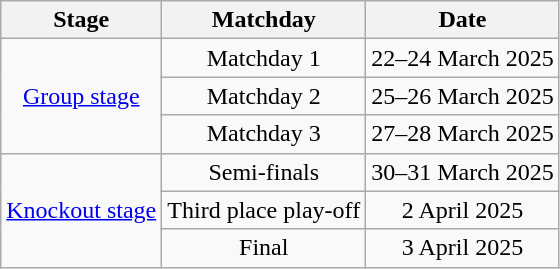<table class="wikitable" style="text-align:center">
<tr>
<th>Stage</th>
<th>Matchday</th>
<th>Date</th>
</tr>
<tr>
<td rowspan="3"><a href='#'>Group stage</a></td>
<td>Matchday 1</td>
<td>22–24 March 2025</td>
</tr>
<tr>
<td>Matchday 2</td>
<td>25–26 March 2025</td>
</tr>
<tr>
<td>Matchday 3</td>
<td>27–28 March 2025</td>
</tr>
<tr>
<td rowspan="3"><a href='#'>Knockout stage</a></td>
<td>Semi-finals</td>
<td>30–31 March 2025</td>
</tr>
<tr>
<td>Third place play-off</td>
<td>2 April 2025</td>
</tr>
<tr>
<td>Final</td>
<td>3 April 2025</td>
</tr>
</table>
